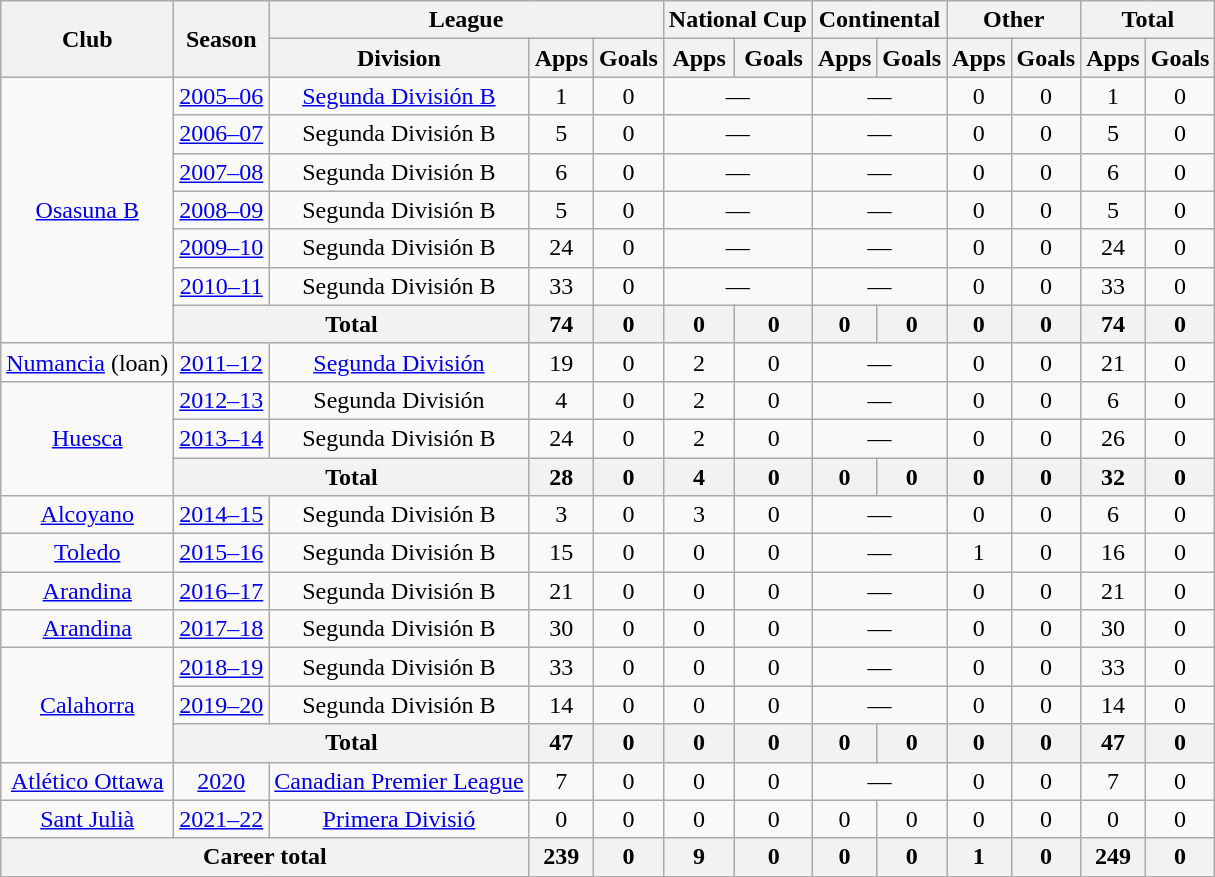<table class="wikitable" style="text-align:center">
<tr>
<th rowspan="2">Club</th>
<th rowspan="2">Season</th>
<th colspan="3">League</th>
<th colspan="2">National Cup</th>
<th colspan="2">Continental</th>
<th colspan="2">Other</th>
<th colspan="2">Total</th>
</tr>
<tr>
<th>Division</th>
<th>Apps</th>
<th>Goals</th>
<th>Apps</th>
<th>Goals</th>
<th>Apps</th>
<th>Goals</th>
<th>Apps</th>
<th>Goals</th>
<th>Apps</th>
<th>Goals</th>
</tr>
<tr>
<td rowspan="7"><a href='#'>Osasuna B</a></td>
<td><a href='#'>2005–06</a></td>
<td><a href='#'>Segunda División B</a></td>
<td>1</td>
<td>0</td>
<td colspan="2">—</td>
<td colspan="2">—</td>
<td>0</td>
<td>0</td>
<td>1</td>
<td>0</td>
</tr>
<tr>
<td><a href='#'>2006–07</a></td>
<td>Segunda División B</td>
<td>5</td>
<td>0</td>
<td colspan="2">—</td>
<td colspan="2">—</td>
<td>0</td>
<td>0</td>
<td>5</td>
<td>0</td>
</tr>
<tr>
<td><a href='#'>2007–08</a></td>
<td>Segunda División B</td>
<td>6</td>
<td>0</td>
<td colspan="2">—</td>
<td colspan="2">—</td>
<td>0</td>
<td>0</td>
<td>6</td>
<td>0</td>
</tr>
<tr>
<td><a href='#'>2008–09</a></td>
<td>Segunda División B</td>
<td>5</td>
<td>0</td>
<td colspan="2">—</td>
<td colspan="2">—</td>
<td>0</td>
<td>0</td>
<td>5</td>
<td>0</td>
</tr>
<tr>
<td><a href='#'>2009–10</a></td>
<td>Segunda División B</td>
<td>24</td>
<td>0</td>
<td colspan="2">—</td>
<td colspan="2">—</td>
<td>0</td>
<td>0</td>
<td>24</td>
<td>0</td>
</tr>
<tr>
<td><a href='#'>2010–11</a></td>
<td>Segunda División B</td>
<td>33</td>
<td>0</td>
<td colspan="2">—</td>
<td colspan="2">—</td>
<td>0</td>
<td>0</td>
<td>33</td>
<td>0</td>
</tr>
<tr>
<th colspan="2">Total</th>
<th>74</th>
<th>0</th>
<th>0</th>
<th>0</th>
<th>0</th>
<th>0</th>
<th>0</th>
<th>0</th>
<th>74</th>
<th>0</th>
</tr>
<tr>
<td rowspan="1"><a href='#'>Numancia</a> (loan)</td>
<td><a href='#'>2011–12</a></td>
<td><a href='#'>Segunda División</a></td>
<td>19</td>
<td>0</td>
<td>2</td>
<td>0</td>
<td colspan="2">—</td>
<td>0</td>
<td>0</td>
<td>21</td>
<td>0</td>
</tr>
<tr>
<td rowspan="3"><a href='#'>Huesca</a></td>
<td><a href='#'>2012–13</a></td>
<td>Segunda División</td>
<td>4</td>
<td>0</td>
<td>2</td>
<td>0</td>
<td colspan="2">—</td>
<td>0</td>
<td>0</td>
<td>6</td>
<td>0</td>
</tr>
<tr>
<td><a href='#'>2013–14</a></td>
<td>Segunda División B</td>
<td>24</td>
<td>0</td>
<td>2</td>
<td>0</td>
<td colspan="2">—</td>
<td>0</td>
<td>0</td>
<td>26</td>
<td>0</td>
</tr>
<tr>
<th colspan="2">Total</th>
<th>28</th>
<th>0</th>
<th>4</th>
<th>0</th>
<th>0</th>
<th>0</th>
<th>0</th>
<th>0</th>
<th>32</th>
<th>0</th>
</tr>
<tr>
<td rowspan="1"><a href='#'>Alcoyano</a></td>
<td><a href='#'>2014–15</a></td>
<td>Segunda División B</td>
<td>3</td>
<td>0</td>
<td>3</td>
<td>0</td>
<td colspan="2">—</td>
<td>0</td>
<td>0</td>
<td>6</td>
<td>0</td>
</tr>
<tr>
<td rowspan="1"><a href='#'>Toledo</a></td>
<td><a href='#'>2015–16</a></td>
<td>Segunda División B</td>
<td>15</td>
<td>0</td>
<td>0</td>
<td>0</td>
<td colspan="2">—</td>
<td>1</td>
<td>0</td>
<td>16</td>
<td>0</td>
</tr>
<tr>
<td rowspan="1"><a href='#'>Arandina</a></td>
<td><a href='#'>2016–17</a></td>
<td>Segunda División B</td>
<td>21</td>
<td>0</td>
<td>0</td>
<td>0</td>
<td colspan="2">—</td>
<td>0</td>
<td>0</td>
<td>21</td>
<td>0</td>
</tr>
<tr>
<td rowspan="1"><a href='#'>Arandina</a></td>
<td><a href='#'>2017–18</a></td>
<td>Segunda División B</td>
<td>30</td>
<td>0</td>
<td>0</td>
<td>0</td>
<td colspan="2">—</td>
<td>0</td>
<td>0</td>
<td>30</td>
<td>0</td>
</tr>
<tr>
<td rowspan="3"><a href='#'>Calahorra</a></td>
<td><a href='#'>2018–19</a></td>
<td>Segunda División B</td>
<td>33</td>
<td>0</td>
<td>0</td>
<td>0</td>
<td colspan="2">—</td>
<td>0</td>
<td>0</td>
<td>33</td>
<td>0</td>
</tr>
<tr>
<td><a href='#'>2019–20</a></td>
<td>Segunda División B</td>
<td>14</td>
<td>0</td>
<td>0</td>
<td>0</td>
<td colspan="2">—</td>
<td>0</td>
<td>0</td>
<td>14</td>
<td>0</td>
</tr>
<tr>
<th colspan="2">Total</th>
<th>47</th>
<th>0</th>
<th>0</th>
<th>0</th>
<th>0</th>
<th>0</th>
<th>0</th>
<th>0</th>
<th>47</th>
<th>0</th>
</tr>
<tr>
<td rowspan="1"><a href='#'>Atlético Ottawa</a></td>
<td><a href='#'>2020</a></td>
<td><a href='#'>Canadian Premier League</a></td>
<td>7</td>
<td>0</td>
<td>0</td>
<td>0</td>
<td colspan="2">—</td>
<td>0</td>
<td>0</td>
<td>7</td>
<td>0</td>
</tr>
<tr>
<td rowspan="1"><a href='#'>Sant Julià</a></td>
<td><a href='#'>2021–22</a></td>
<td><a href='#'>Primera Divisió</a></td>
<td>0</td>
<td>0</td>
<td>0</td>
<td>0</td>
<td>0</td>
<td>0</td>
<td>0</td>
<td>0</td>
<td>0</td>
<td>0</td>
</tr>
<tr>
<th colspan="3">Career total</th>
<th>239</th>
<th>0</th>
<th>9</th>
<th>0</th>
<th>0</th>
<th>0</th>
<th>1</th>
<th>0</th>
<th>249</th>
<th>0</th>
</tr>
</table>
